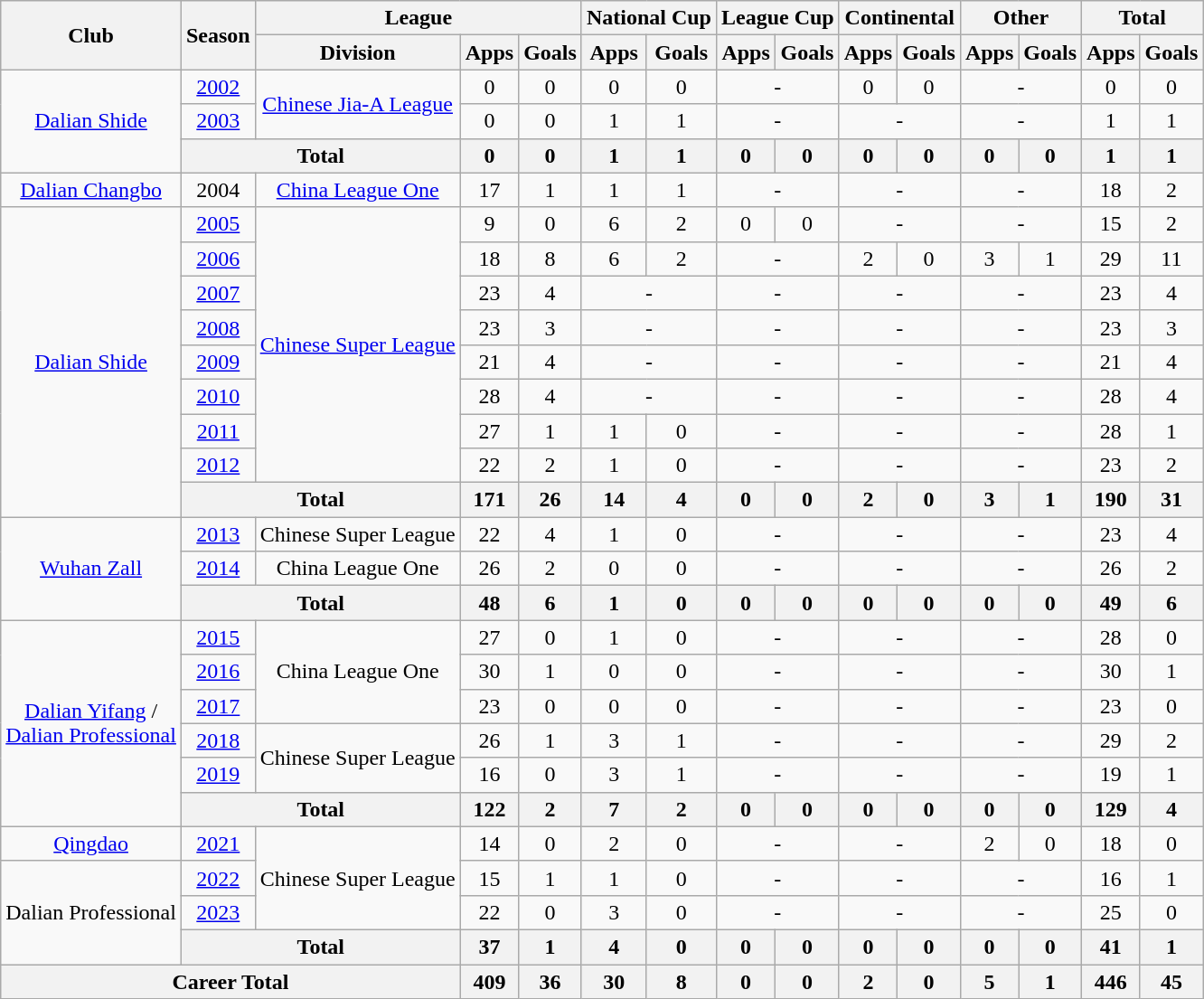<table class="wikitable" style="text-align: center">
<tr>
<th rowspan="2">Club</th>
<th rowspan="2">Season</th>
<th colspan="3">League</th>
<th colspan="2">National Cup</th>
<th colspan="2">League Cup</th>
<th colspan="2">Continental</th>
<th colspan="2">Other</th>
<th colspan="2">Total</th>
</tr>
<tr>
<th>Division</th>
<th>Apps</th>
<th>Goals</th>
<th>Apps</th>
<th>Goals</th>
<th>Apps</th>
<th>Goals</th>
<th>Apps</th>
<th>Goals</th>
<th>Apps</th>
<th>Goals</th>
<th>Apps</th>
<th>Goals</th>
</tr>
<tr>
<td rowspan="3"><a href='#'>Dalian Shide</a></td>
<td><a href='#'>2002</a></td>
<td rowspan="2"><a href='#'>Chinese Jia-A League</a></td>
<td>0</td>
<td>0</td>
<td>0</td>
<td>0</td>
<td colspan="2">-</td>
<td>0</td>
<td>0</td>
<td colspan="2">-</td>
<td>0</td>
<td>0</td>
</tr>
<tr>
<td><a href='#'>2003</a></td>
<td>0</td>
<td>0</td>
<td>1</td>
<td>1</td>
<td colspan="2">-</td>
<td colspan="2">-</td>
<td colspan="2">-</td>
<td>1</td>
<td>1</td>
</tr>
<tr>
<th colspan="2"><strong>Total</strong></th>
<th>0</th>
<th>0</th>
<th>1</th>
<th>1</th>
<th>0</th>
<th>0</th>
<th>0</th>
<th>0</th>
<th>0</th>
<th>0</th>
<th>1</th>
<th>1</th>
</tr>
<tr>
<td><a href='#'>Dalian Changbo</a></td>
<td>2004</td>
<td><a href='#'>China League One</a></td>
<td>17</td>
<td>1</td>
<td>1</td>
<td>1</td>
<td colspan="2">-</td>
<td colspan="2">-</td>
<td colspan="2">-</td>
<td>18</td>
<td>2</td>
</tr>
<tr>
<td rowspan="9"><a href='#'>Dalian Shide</a></td>
<td><a href='#'>2005</a></td>
<td rowspan="8"><a href='#'>Chinese Super League</a></td>
<td>9</td>
<td>0</td>
<td>6</td>
<td>2</td>
<td>0</td>
<td>0</td>
<td colspan="2">-</td>
<td colspan="2">-</td>
<td>15</td>
<td>2</td>
</tr>
<tr>
<td><a href='#'>2006</a></td>
<td>18</td>
<td>8</td>
<td>6</td>
<td>2</td>
<td colspan="2">-</td>
<td>2</td>
<td>0</td>
<td>3</td>
<td>1</td>
<td>29</td>
<td>11</td>
</tr>
<tr>
<td><a href='#'>2007</a></td>
<td>23</td>
<td>4</td>
<td colspan="2">-</td>
<td colspan="2">-</td>
<td colspan="2">-</td>
<td colspan="2">-</td>
<td>23</td>
<td>4</td>
</tr>
<tr>
<td><a href='#'>2008</a></td>
<td>23</td>
<td>3</td>
<td colspan="2">-</td>
<td colspan="2">-</td>
<td colspan="2">-</td>
<td colspan="2">-</td>
<td>23</td>
<td>3</td>
</tr>
<tr>
<td><a href='#'>2009</a></td>
<td>21</td>
<td>4</td>
<td colspan="2">-</td>
<td colspan="2">-</td>
<td colspan="2">-</td>
<td colspan="2">-</td>
<td>21</td>
<td>4</td>
</tr>
<tr>
<td><a href='#'>2010</a></td>
<td>28</td>
<td>4</td>
<td colspan="2">-</td>
<td colspan="2">-</td>
<td colspan="2">-</td>
<td colspan="2">-</td>
<td>28</td>
<td>4</td>
</tr>
<tr>
<td><a href='#'>2011</a></td>
<td>27</td>
<td>1</td>
<td>1</td>
<td>0</td>
<td colspan="2">-</td>
<td colspan="2">-</td>
<td colspan="2">-</td>
<td>28</td>
<td>1</td>
</tr>
<tr>
<td><a href='#'>2012</a></td>
<td>22</td>
<td>2</td>
<td>1</td>
<td>0</td>
<td colspan="2">-</td>
<td colspan="2">-</td>
<td colspan="2">-</td>
<td>23</td>
<td>2</td>
</tr>
<tr>
<th colspan="2"><strong>Total</strong></th>
<th>171</th>
<th>26</th>
<th>14</th>
<th>4</th>
<th>0</th>
<th>0</th>
<th>2</th>
<th>0</th>
<th>3</th>
<th>1</th>
<th>190</th>
<th>31</th>
</tr>
<tr>
<td rowspan="3"><a href='#'>Wuhan Zall</a></td>
<td><a href='#'>2013</a></td>
<td>Chinese Super League</td>
<td>22</td>
<td>4</td>
<td>1</td>
<td>0</td>
<td colspan="2">-</td>
<td colspan="2">-</td>
<td colspan="2">-</td>
<td>23</td>
<td>4</td>
</tr>
<tr>
<td><a href='#'>2014</a></td>
<td>China League One</td>
<td>26</td>
<td>2</td>
<td>0</td>
<td>0</td>
<td colspan="2">-</td>
<td colspan="2">-</td>
<td colspan="2">-</td>
<td>26</td>
<td>2</td>
</tr>
<tr>
<th colspan="2"><strong>Total</strong></th>
<th>48</th>
<th>6</th>
<th>1</th>
<th>0</th>
<th>0</th>
<th>0</th>
<th>0</th>
<th>0</th>
<th>0</th>
<th>0</th>
<th>49</th>
<th>6</th>
</tr>
<tr>
<td rowspan="6"><a href='#'>Dalian Yifang</a> /<br><a href='#'>Dalian Professional</a></td>
<td><a href='#'>2015</a></td>
<td rowspan="3">China League One</td>
<td>27</td>
<td>0</td>
<td>1</td>
<td>0</td>
<td colspan="2">-</td>
<td colspan="2">-</td>
<td colspan="2">-</td>
<td>28</td>
<td>0</td>
</tr>
<tr>
<td><a href='#'>2016</a></td>
<td>30</td>
<td>1</td>
<td>0</td>
<td>0</td>
<td colspan="2">-</td>
<td colspan="2">-</td>
<td colspan="2">-</td>
<td>30</td>
<td>1</td>
</tr>
<tr>
<td><a href='#'>2017</a></td>
<td>23</td>
<td>0</td>
<td>0</td>
<td>0</td>
<td colspan="2">-</td>
<td colspan="2">-</td>
<td colspan="2">-</td>
<td>23</td>
<td>0</td>
</tr>
<tr>
<td><a href='#'>2018</a></td>
<td rowspan="2">Chinese Super League</td>
<td>26</td>
<td>1</td>
<td>3</td>
<td>1</td>
<td colspan="2">-</td>
<td colspan="2">-</td>
<td colspan="2">-</td>
<td>29</td>
<td>2</td>
</tr>
<tr>
<td><a href='#'>2019</a></td>
<td>16</td>
<td>0</td>
<td>3</td>
<td>1</td>
<td colspan="2">-</td>
<td colspan="2">-</td>
<td colspan="2">-</td>
<td>19</td>
<td>1</td>
</tr>
<tr>
<th colspan="2"><strong>Total</strong></th>
<th>122</th>
<th>2</th>
<th>7</th>
<th>2</th>
<th>0</th>
<th>0</th>
<th>0</th>
<th>0</th>
<th>0</th>
<th>0</th>
<th>129</th>
<th>4</th>
</tr>
<tr>
<td><a href='#'>Qingdao</a></td>
<td><a href='#'>2021</a></td>
<td rowspan=3>Chinese Super League</td>
<td>14</td>
<td>0</td>
<td>2</td>
<td>0</td>
<td colspan="2">-</td>
<td colspan="2">-</td>
<td>2</td>
<td>0</td>
<td>18</td>
<td>0</td>
</tr>
<tr>
<td rowspan="3">Dalian Professional</td>
<td><a href='#'>2022</a></td>
<td>15</td>
<td>1</td>
<td>1</td>
<td>0</td>
<td colspan="2">-</td>
<td colspan="2">-</td>
<td colspan="2">-</td>
<td>16</td>
<td>1</td>
</tr>
<tr>
<td><a href='#'>2023</a></td>
<td>22</td>
<td>0</td>
<td>3</td>
<td>0</td>
<td colspan="2">-</td>
<td colspan="2">-</td>
<td colspan="2">-</td>
<td>25</td>
<td>0</td>
</tr>
<tr>
<th colspan="2"><strong>Total</strong></th>
<th>37</th>
<th>1</th>
<th>4</th>
<th>0</th>
<th>0</th>
<th>0</th>
<th>0</th>
<th>0</th>
<th>0</th>
<th>0</th>
<th>41</th>
<th>1</th>
</tr>
<tr>
<th colspan=3>Career Total</th>
<th>409</th>
<th>36</th>
<th>30</th>
<th>8</th>
<th>0</th>
<th>0</th>
<th>2</th>
<th>0</th>
<th>5</th>
<th>1</th>
<th>446</th>
<th>45</th>
</tr>
</table>
